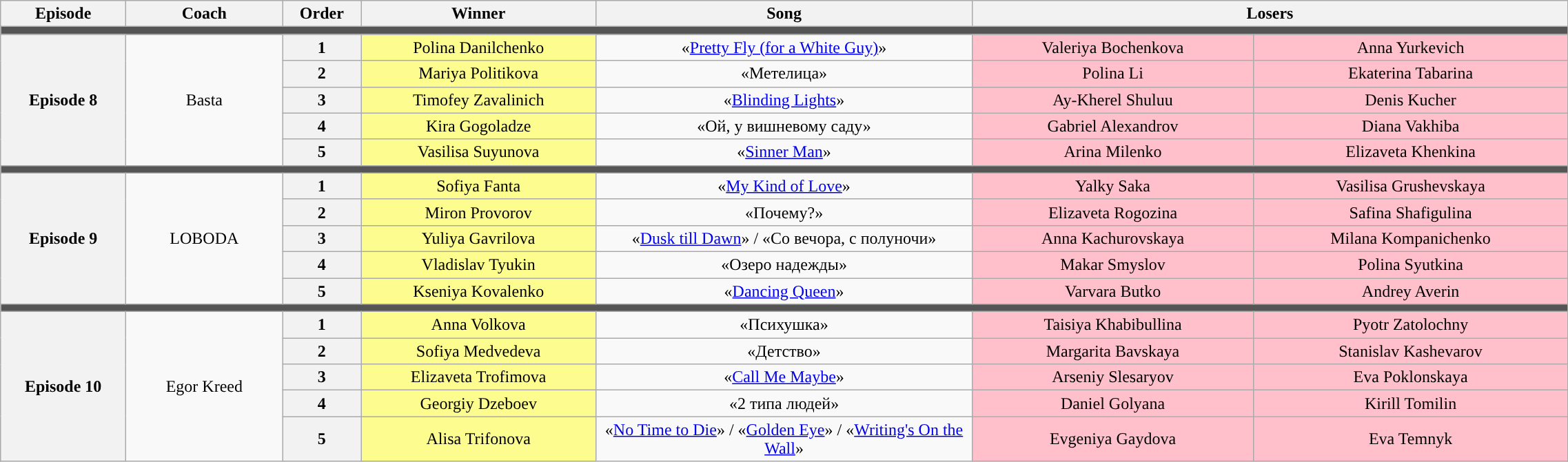<table class="wikitable" style="text-align: center; width:120%;">
<tr>
<th style="width:08%;">Episode</th>
<th style="width:10%;">Coach</th>
<th style="width:05%;">Order</th>
<th style="width:15%;">Winner</th>
<th style="width:24%;">Song</th>
<th colspan=2 style="width:29%:">Losers</th>
</tr>
<tr>
<td colspan=7 style="background:#555;"></td>
</tr>
<tr>
<th rowspan=5>Episode 8 <br> </th>
<td rowspan=5>Basta</td>
<th>1</th>
<td style="background:#fdfc8f;">Polina Danilchenko</td>
<td>«<a href='#'>Pretty Fly (for a White Guy)</a>»</td>
<td style="background:pink;">Valeriya Bochenkova</td>
<td style="background:pink;">Anna Yurkevich</td>
</tr>
<tr>
<th>2</th>
<td style="background:#fdfc8f;">Mariya Politikova</td>
<td>«Метелица»</td>
<td style="background:pink;">Polina Li</td>
<td style="background:pink;">Ekaterina Tabarina</td>
</tr>
<tr>
<th>3</th>
<td style="background:#fdfc8f;">Timofey Zavalinich</td>
<td>«<a href='#'>Blinding Lights</a>»</td>
<td style="background:pink;">Ay-Kherel Shuluu</td>
<td style="background:pink;">Denis Kucher</td>
</tr>
<tr>
<th>4</th>
<td style="background:#fdfc8f;">Kira Gogoladze</td>
<td>«Ой, у вишневому саду»</td>
<td style="background:pink;">Gabriel Alexandrov</td>
<td style="background:pink;">Diana Vakhiba</td>
</tr>
<tr>
<th>5</th>
<td style="background:#fdfc8f;">Vasilisa Suyunova</td>
<td>«<a href='#'>Sinner Man</a>»</td>
<td style="background:pink;">Arina Milenko</td>
<td style="background:pink;">Elizaveta Khenkina</td>
</tr>
<tr>
<td colspan=7 style="background:#555;"></td>
</tr>
<tr>
<th rowspan=5>Episode 9 <br> </th>
<td rowspan=5>LOBODA</td>
<th>1</th>
<td style="background:#fdfc8f;">Sofiya Fanta</td>
<td>«<a href='#'>My Kind of Love</a>»</td>
<td style="background:pink;">Yalky Saka</td>
<td style="background:pink;">Vasilisa Grushevskaya</td>
</tr>
<tr>
<th>2</th>
<td style="background:#fdfc8f;">Miron Provorov</td>
<td>«Почему?»</td>
<td style="background:pink;">Elizaveta Rogozina</td>
<td style="background:pink;">Safina Shafigulina</td>
</tr>
<tr>
<th>3</th>
<td style="background:#fdfc8f;">Yuliya Gavrilova</td>
<td>«<a href='#'>Dusk till Dawn</a>» / «Со вечора, с полуночи»</td>
<td style="background:pink;">Anna Kachurovskaya</td>
<td style="background:pink;">Milana Kompanichenko</td>
</tr>
<tr>
<th>4</th>
<td style="background:#fdfc8f;">Vladislav Tyukin</td>
<td>«Озеро надежды»</td>
<td style="background:pink;">Makar Smyslov</td>
<td style="background:pink;">Polina Syutkina</td>
</tr>
<tr>
<th>5</th>
<td style="background:#fdfc8f;">Kseniya Kovalenko</td>
<td>«<a href='#'>Dancing Queen</a>»</td>
<td style="background:pink;">Varvara Butko</td>
<td style="background:pink;">Andrey Averin</td>
</tr>
<tr>
<td colspan=7 style="background:#555;"></td>
</tr>
<tr>
<th rowspan=5>Episode 10 <br> </th>
<td rowspan=5>Egor Kreed</td>
<th>1</th>
<td style="background:#fdfc8f;">Anna Volkova</td>
<td>«Психушка»</td>
<td style="background:pink;">Taisiya Khabibullina</td>
<td style="background:pink;">Pyotr Zatolochny</td>
</tr>
<tr>
<th>2</th>
<td style="background:#fdfc8f;">Sofiya Medvedeva</td>
<td>«Детство»</td>
<td style="background:pink;">Margarita Bavskaya</td>
<td style="background:pink;">Stanislav Kashevarov</td>
</tr>
<tr>
<th>3</th>
<td style="background:#fdfc8f;">Elizaveta Trofimova</td>
<td>«<a href='#'>Call Me Maybe</a>»</td>
<td style="background:pink;">Arseniy Slesaryov</td>
<td style="background:pink;">Eva Poklonskaya</td>
</tr>
<tr>
<th>4</th>
<td style="background:#fdfc8f;">Georgiy Dzeboev</td>
<td>«2 типа людей»</td>
<td style="background:pink;">Daniel Golyana</td>
<td style="background:pink;">Kirill Tomilin</td>
</tr>
<tr>
<th>5</th>
<td style="background:#fdfc8f;">Alisa Trifonova</td>
<td>«<a href='#'>No Time to Die</a>» / «<a href='#'>Golden Eye</a>» / «<a href='#'>Writing's On the Wall</a>»</td>
<td style="background:pink;">Evgeniya Gaydova</td>
<td style="background:pink;">Eva Temnyk</td>
</tr>
</table>
